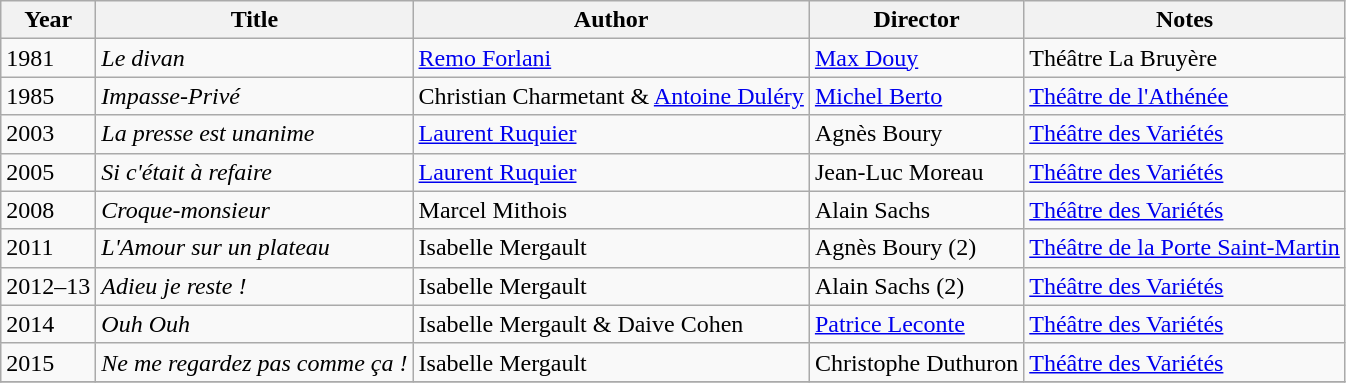<table class="wikitable">
<tr>
<th>Year</th>
<th>Title</th>
<th>Author</th>
<th>Director</th>
<th>Notes</th>
</tr>
<tr>
<td>1981</td>
<td><em>Le divan</em></td>
<td><a href='#'>Remo Forlani</a></td>
<td><a href='#'>Max Douy</a></td>
<td>Théâtre La Bruyère</td>
</tr>
<tr>
<td>1985</td>
<td><em>Impasse-Privé</em></td>
<td>Christian Charmetant & <a href='#'>Antoine Duléry</a></td>
<td><a href='#'>Michel Berto</a></td>
<td><a href='#'>Théâtre de l'Athénée</a></td>
</tr>
<tr>
<td>2003</td>
<td><em>La presse est unanime</em></td>
<td><a href='#'>Laurent Ruquier</a></td>
<td>Agnès Boury</td>
<td><a href='#'>Théâtre des Variétés</a></td>
</tr>
<tr>
<td>2005</td>
<td><em>Si c'était à refaire</em></td>
<td><a href='#'>Laurent Ruquier</a></td>
<td>Jean-Luc Moreau</td>
<td><a href='#'>Théâtre des Variétés</a></td>
</tr>
<tr>
<td>2008</td>
<td><em>Croque-monsieur</em></td>
<td>Marcel Mithois</td>
<td>Alain Sachs</td>
<td><a href='#'>Théâtre des Variétés</a></td>
</tr>
<tr>
<td>2011</td>
<td><em>L'Amour sur un plateau</em></td>
<td>Isabelle Mergault</td>
<td>Agnès Boury (2)</td>
<td><a href='#'>Théâtre de la Porte Saint-Martin</a></td>
</tr>
<tr>
<td>2012–13</td>
<td><em>Adieu je reste !</em></td>
<td>Isabelle Mergault</td>
<td>Alain Sachs (2)</td>
<td><a href='#'>Théâtre des Variétés</a></td>
</tr>
<tr>
<td>2014</td>
<td><em>Ouh Ouh</em></td>
<td>Isabelle Mergault & Daive Cohen</td>
<td><a href='#'>Patrice Leconte</a></td>
<td><a href='#'>Théâtre des Variétés</a></td>
</tr>
<tr>
<td>2015</td>
<td><em>Ne me regardez pas comme ça !</em></td>
<td>Isabelle Mergault</td>
<td>Christophe Duthuron</td>
<td><a href='#'>Théâtre des Variétés</a></td>
</tr>
<tr>
</tr>
</table>
